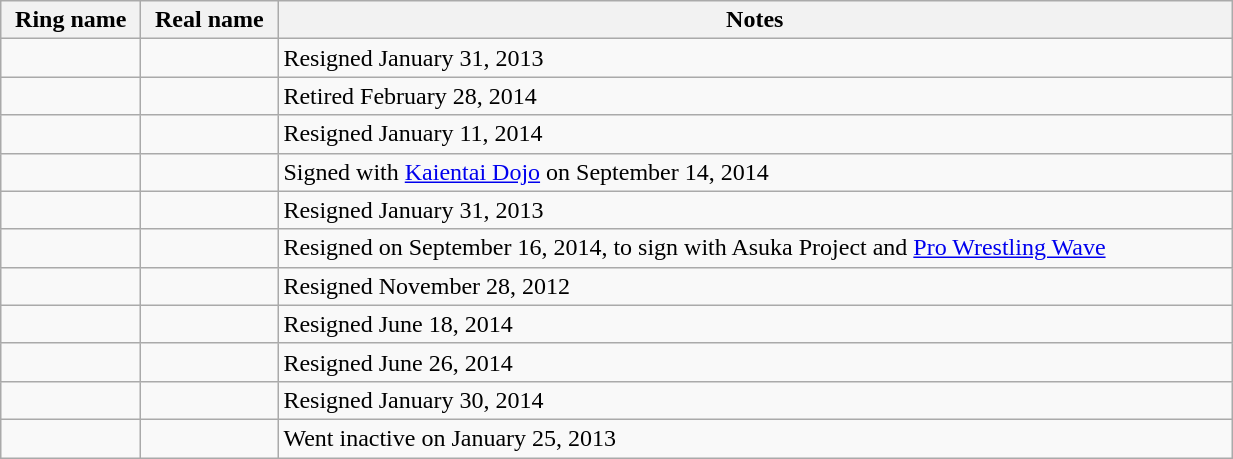<table class="wikitable sortable" align="left center" style="width:65%;">
<tr>
<th width:15%;">Ring name</th>
<th width:15%;">Real name</th>
<th width:20%;">Notes</th>
</tr>
<tr>
<td></td>
<td></td>
<td>Resigned January 31, 2013</td>
</tr>
<tr>
<td></td>
<td></td>
<td>Retired February 28, 2014</td>
</tr>
<tr>
<td></td>
<td></td>
<td>Resigned January 11, 2014</td>
</tr>
<tr>
<td></td>
<td></td>
<td>Signed with <a href='#'>Kaientai Dojo</a> on September 14, 2014</td>
</tr>
<tr>
<td></td>
<td></td>
<td>Resigned January 31, 2013</td>
</tr>
<tr>
<td></td>
<td></td>
<td>Resigned on September 16, 2014, to sign with Asuka Project and <a href='#'>Pro Wrestling Wave</a></td>
</tr>
<tr>
<td></td>
<td></td>
<td>Resigned November 28, 2012</td>
</tr>
<tr>
<td></td>
<td></td>
<td>Resigned June 18, 2014</td>
</tr>
<tr>
<td></td>
<td></td>
<td>Resigned June 26, 2014</td>
</tr>
<tr>
<td></td>
<td></td>
<td>Resigned January 30, 2014</td>
</tr>
<tr>
<td></td>
<td></td>
<td>Went inactive on January 25, 2013</td>
</tr>
</table>
